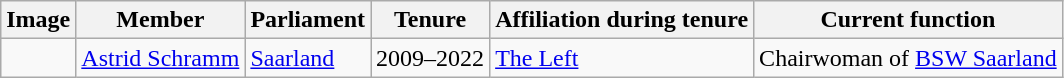<table class="wikitable sortable">
<tr>
<th>Image</th>
<th>Member</th>
<th>Parliament</th>
<th>Tenure</th>
<th>Affiliation during tenure</th>
<th>Current function</th>
</tr>
<tr>
<td></td>
<td><a href='#'>Astrid Schramm</a></td>
<td><a href='#'>Saarland</a></td>
<td>2009–2022</td>
<td><a href='#'>The Left</a></td>
<td>Chairwoman of <a href='#'>BSW Saarland</a></td>
</tr>
</table>
